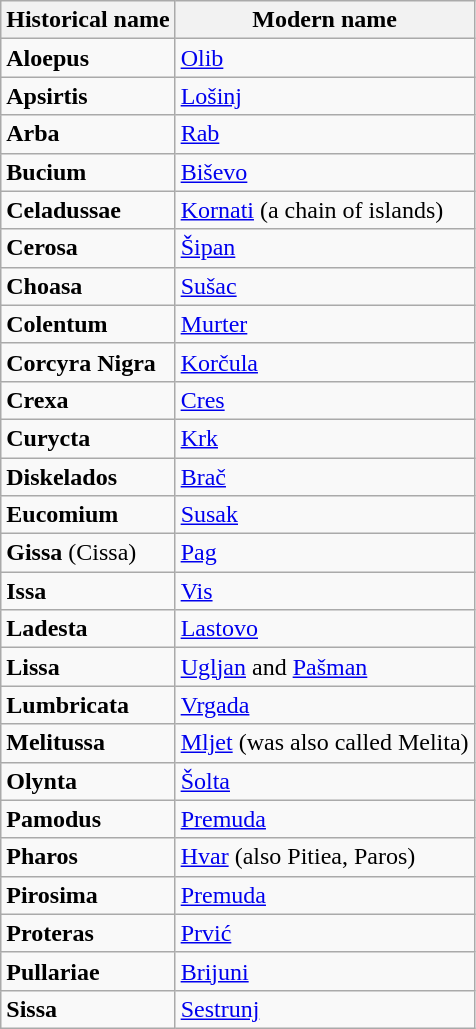<table class="wikitable">
<tr>
<th>Historical name</th>
<th>Modern name</th>
</tr>
<tr>
<td><strong>Aloepus</strong></td>
<td><a href='#'>Olib</a></td>
</tr>
<tr>
<td><strong>Apsirtis</strong></td>
<td><a href='#'>Lošinj</a></td>
</tr>
<tr>
<td><strong>Arba</strong></td>
<td><a href='#'>Rab</a></td>
</tr>
<tr>
<td><strong>Bucium</strong></td>
<td><a href='#'>Biševo</a></td>
</tr>
<tr>
<td><strong>Celadussae</strong></td>
<td><a href='#'>Kornati</a> (a chain of islands)</td>
</tr>
<tr>
<td><strong>Cerosa</strong></td>
<td><a href='#'>Šipan</a></td>
</tr>
<tr>
<td><strong>Choasa</strong></td>
<td><a href='#'>Sušac</a></td>
</tr>
<tr>
<td><strong>Colentum</strong></td>
<td><a href='#'>Murter</a></td>
</tr>
<tr>
<td><strong>Corcyra Nigra</strong></td>
<td><a href='#'>Korčula</a></td>
</tr>
<tr>
<td><strong>Crexa</strong></td>
<td><a href='#'>Cres</a></td>
</tr>
<tr>
<td><strong>Curycta</strong></td>
<td><a href='#'>Krk</a></td>
</tr>
<tr>
<td><strong>Diskelados</strong></td>
<td><a href='#'>Brač</a></td>
</tr>
<tr>
<td><strong>Eucomium</strong></td>
<td><a href='#'>Susak</a></td>
</tr>
<tr>
<td><strong>Gissa</strong> (Cissa)</td>
<td><a href='#'>Pag</a></td>
</tr>
<tr>
<td><strong>Issa</strong></td>
<td><a href='#'>Vis</a></td>
</tr>
<tr>
<td><strong>Ladesta</strong></td>
<td><a href='#'>Lastovo</a></td>
</tr>
<tr>
<td><strong>Lissa</strong></td>
<td><a href='#'>Ugljan</a> and <a href='#'>Pašman</a></td>
</tr>
<tr>
<td><strong>Lumbricata</strong></td>
<td><a href='#'>Vrgada</a></td>
</tr>
<tr>
<td><strong>Melitussa</strong></td>
<td><a href='#'>Mljet</a> (was also called Melita)</td>
</tr>
<tr>
<td><strong>Olynta</strong></td>
<td><a href='#'>Šolta</a></td>
</tr>
<tr>
<td><strong>Pamodus</strong></td>
<td><a href='#'>Premuda</a></td>
</tr>
<tr>
<td><strong>Pharos</strong></td>
<td><a href='#'>Hvar</a> (also Pitiea, Paros)</td>
</tr>
<tr>
<td><strong>Pirosima</strong></td>
<td><a href='#'>Premuda</a></td>
</tr>
<tr>
<td><strong>Proteras</strong></td>
<td><a href='#'>Prvić</a></td>
</tr>
<tr>
<td><strong>Pullariae</strong></td>
<td><a href='#'>Brijuni</a></td>
</tr>
<tr>
<td><strong>Sissa</strong></td>
<td><a href='#'>Sestrunj</a></td>
</tr>
</table>
